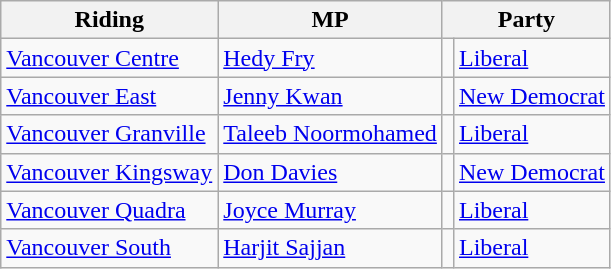<table class="wikitable">
<tr>
<th>Riding</th>
<th>MP</th>
<th colspan="2">Party</th>
</tr>
<tr>
<td><a href='#'>Vancouver Centre</a></td>
<td><a href='#'>Hedy Fry</a></td>
<td></td>
<td><a href='#'>Liberal</a></td>
</tr>
<tr>
<td><a href='#'>Vancouver East</a></td>
<td><a href='#'>Jenny Kwan</a></td>
<td></td>
<td><a href='#'>New Democrat</a></td>
</tr>
<tr>
<td><a href='#'>Vancouver Granville</a></td>
<td><a href='#'>Taleeb Noormohamed</a></td>
<td></td>
<td><a href='#'>Liberal</a></td>
</tr>
<tr>
<td><a href='#'>Vancouver Kingsway</a></td>
<td><a href='#'>Don Davies</a></td>
<td></td>
<td><a href='#'>New Democrat</a></td>
</tr>
<tr>
<td><a href='#'>Vancouver Quadra</a></td>
<td><a href='#'>Joyce Murray</a></td>
<td></td>
<td><a href='#'>Liberal</a></td>
</tr>
<tr>
<td><a href='#'>Vancouver South</a></td>
<td><a href='#'>Harjit Sajjan</a></td>
<td></td>
<td><a href='#'>Liberal</a></td>
</tr>
</table>
